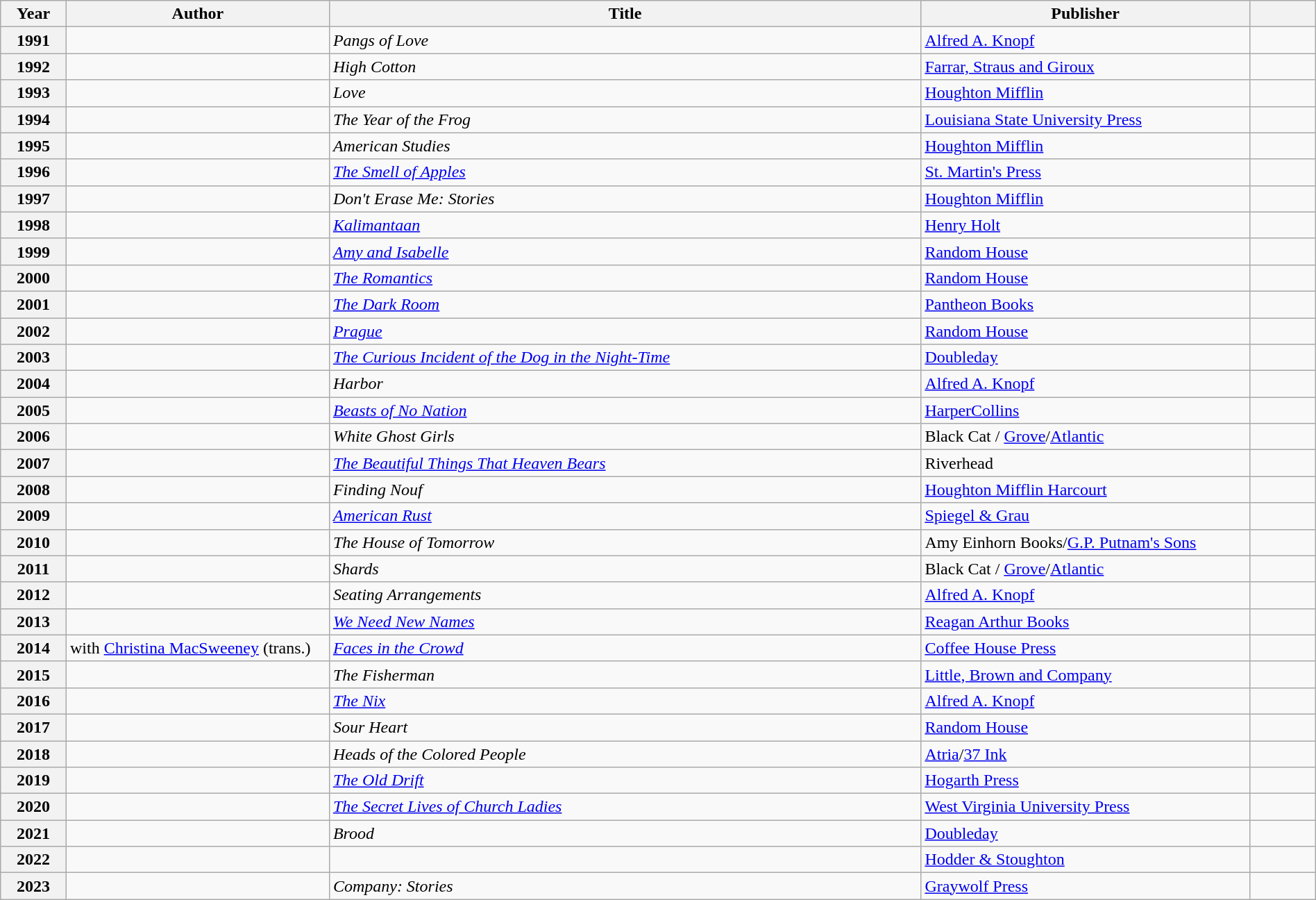<table class="wikitable sortable mw-collapsible" style="width:100%">
<tr>
<th scope="col" width="5%">Year</th>
<th scope="col" width="20%">Author</th>
<th scope="col" width="45%">Title</th>
<th scope="col" width="25%">Publisher</th>
<th scope="col" width="5%"></th>
</tr>
<tr>
<th>1991</th>
<td></td>
<td><em>Pangs of Love</em></td>
<td><a href='#'>Alfred A. Knopf</a></td>
<td></td>
</tr>
<tr>
<th>1992</th>
<td></td>
<td><em>High Cotton</em></td>
<td><a href='#'>Farrar, Straus and Giroux</a></td>
<td></td>
</tr>
<tr>
<th>1993</th>
<td></td>
<td><em>Love</em></td>
<td><a href='#'>Houghton Mifflin</a></td>
<td></td>
</tr>
<tr>
<th>1994</th>
<td></td>
<td><em>The Year of the Frog</em></td>
<td><a href='#'>Louisiana State University Press</a></td>
<td></td>
</tr>
<tr>
<th>1995</th>
<td></td>
<td><em>American Studies</em></td>
<td><a href='#'>Houghton Mifflin</a></td>
<td></td>
</tr>
<tr>
<th>1996</th>
<td></td>
<td><em><a href='#'>The Smell of Apples</a></em></td>
<td><a href='#'>St. Martin's Press</a></td>
<td></td>
</tr>
<tr>
<th>1997</th>
<td></td>
<td><em>Don't Erase Me: Stories</em></td>
<td><a href='#'>Houghton Mifflin</a></td>
<td></td>
</tr>
<tr>
<th>1998</th>
<td></td>
<td><em><a href='#'>Kalimantaan</a></em></td>
<td><a href='#'>Henry Holt</a></td>
<td></td>
</tr>
<tr>
<th>1999</th>
<td></td>
<td><em><a href='#'>Amy and Isabelle</a></em></td>
<td><a href='#'>Random House</a></td>
<td></td>
</tr>
<tr>
<th>2000</th>
<td></td>
<td><em><a href='#'>The Romantics</a></em></td>
<td><a href='#'>Random House</a></td>
<td></td>
</tr>
<tr>
<th>2001</th>
<td></td>
<td><em><a href='#'>The Dark Room</a></em></td>
<td><a href='#'>Pantheon Books</a></td>
<td></td>
</tr>
<tr>
<th>2002</th>
<td></td>
<td><em><a href='#'>Prague</a></em></td>
<td><a href='#'>Random House</a></td>
<td></td>
</tr>
<tr>
<th>2003</th>
<td></td>
<td><em><a href='#'>The Curious Incident of the Dog in the Night-Time</a></em></td>
<td><a href='#'>Doubleday</a></td>
<td></td>
</tr>
<tr>
<th>2004</th>
<td></td>
<td><em>Harbor</em></td>
<td><a href='#'>Alfred A. Knopf</a></td>
<td></td>
</tr>
<tr>
<th>2005</th>
<td></td>
<td><em><a href='#'>Beasts of No Nation</a></em></td>
<td><a href='#'>HarperCollins</a></td>
<td></td>
</tr>
<tr>
<th>2006</th>
<td></td>
<td><em>White Ghost Girls</em></td>
<td>Black Cat / <a href='#'>Grove</a>/<a href='#'>Atlantic</a></td>
<td></td>
</tr>
<tr>
<th>2007</th>
<td></td>
<td><em><a href='#'>The Beautiful Things That Heaven Bears</a></em></td>
<td>Riverhead</td>
<td></td>
</tr>
<tr>
<th>2008</th>
<td></td>
<td><em>Finding Nouf</em></td>
<td><a href='#'>Houghton Mifflin Harcourt</a></td>
<td></td>
</tr>
<tr>
<th>2009</th>
<td></td>
<td><em><a href='#'>American Rust</a></em></td>
<td><a href='#'>Spiegel & Grau</a></td>
<td></td>
</tr>
<tr>
<th>2010</th>
<td></td>
<td><em>The House of Tomorrow</em></td>
<td>Amy Einhorn Books/<a href='#'>G.P. Putnam's Sons</a></td>
<td></td>
</tr>
<tr>
<th>2011</th>
<td></td>
<td><em>Shards</em></td>
<td>Black Cat / <a href='#'>Grove</a>/<a href='#'>Atlantic</a></td>
<td></td>
</tr>
<tr>
<th>2012</th>
<td></td>
<td><em>Seating Arrangements</em></td>
<td><a href='#'>Alfred A. Knopf</a></td>
<td></td>
</tr>
<tr>
<th>2013</th>
<td></td>
<td><em><a href='#'>We Need New Names</a></em></td>
<td><a href='#'>Reagan Arthur Books</a></td>
<td></td>
</tr>
<tr>
<th>2014</th>
<td> with <a href='#'>Christina MacSweeney</a> (trans.)</td>
<td><em><a href='#'>Faces in the Crowd</a></em></td>
<td><a href='#'>Coffee House Press</a></td>
<td></td>
</tr>
<tr>
<th>2015</th>
<td></td>
<td><em>The Fisherman</em></td>
<td><a href='#'>Little, Brown and Company</a></td>
<td></td>
</tr>
<tr>
<th>2016</th>
<td></td>
<td><em><a href='#'>The Nix</a></em></td>
<td><a href='#'>Alfred A. Knopf</a></td>
<td></td>
</tr>
<tr>
<th>2017</th>
<td></td>
<td><em>Sour Heart</em></td>
<td><a href='#'>Random House</a></td>
<td></td>
</tr>
<tr>
<th>2018</th>
<td></td>
<td><em>Heads of the Colored People</em></td>
<td><a href='#'>Atria</a>/<a href='#'>37 Ink</a></td>
<td></td>
</tr>
<tr>
<th>2019</th>
<td></td>
<td><em><a href='#'>The Old Drift</a></em></td>
<td><a href='#'>Hogarth Press</a></td>
<td></td>
</tr>
<tr>
<th>2020</th>
<td></td>
<td><em><a href='#'>The Secret Lives of Church Ladies</a></em></td>
<td><a href='#'>West Virginia University Press</a></td>
<td></td>
</tr>
<tr>
<th>2021</th>
<td></td>
<td><em>Brood</em></td>
<td><a href='#'>Doubleday</a></td>
<td></td>
</tr>
<tr>
<th>2022</th>
<td></td>
<td></td>
<td><a href='#'>Hodder & Stoughton</a></td>
<td></td>
</tr>
<tr>
<th>2023</th>
<td></td>
<td><em>Company: Stories</em></td>
<td><a href='#'>Graywolf Press</a></td>
<td></td>
</tr>
</table>
